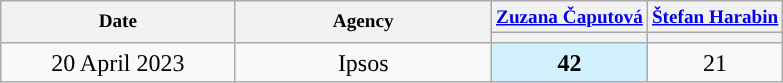<table class="wikitable" style="text-align:center;">
<tr style="font-size:80%;">
<th style="width:150px;" rowspan="2">Date</th>
<th style="width:165px;" rowspan="2">Agency</th>
<th><a href='#'>Zuzana Čaputová</a></th>
<th><a href='#'>Štefan Harabin</a></th>
</tr>
<tr>
<th style="background:"></th>
<th style="background:"></th>
</tr>
<tr>
<td>20 April 2023</td>
<td>Ipsos</td>
<td style="background:#D1F1FF"><strong>42</strong></td>
<td>21</td>
</tr>
</table>
